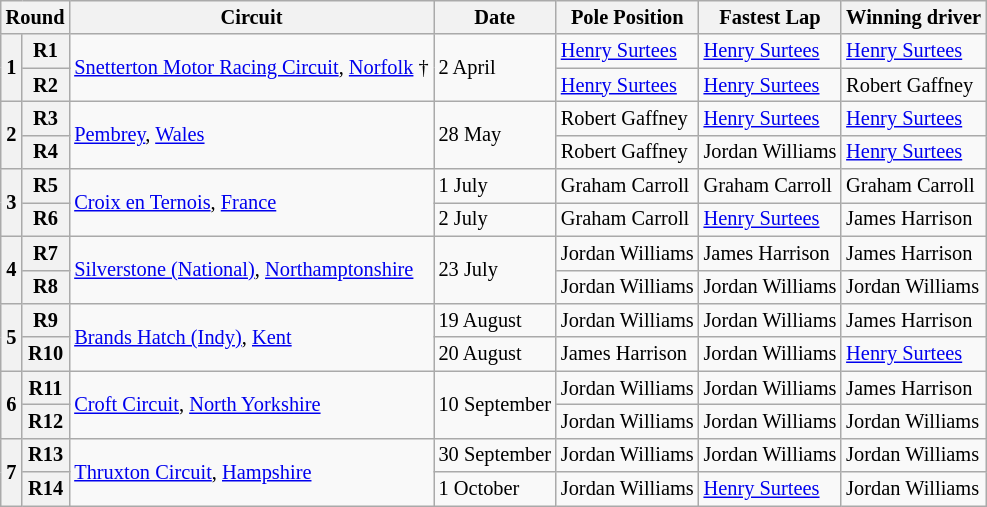<table class="wikitable" style="font-size: 85%">
<tr>
<th colspan=2>Round</th>
<th>Circuit</th>
<th>Date</th>
<th>Pole Position</th>
<th>Fastest Lap</th>
<th>Winning driver</th>
</tr>
<tr>
<th rowspan=2>1</th>
<th>R1</th>
<td rowspan=2> <a href='#'>Snetterton Motor Racing Circuit</a>, <a href='#'>Norfolk</a> †</td>
<td rowspan=2>2 April</td>
<td><a href='#'>Henry Surtees</a></td>
<td><a href='#'>Henry Surtees</a></td>
<td><a href='#'>Henry Surtees</a></td>
</tr>
<tr>
<th>R2</th>
<td><a href='#'>Henry Surtees</a></td>
<td><a href='#'>Henry Surtees</a></td>
<td>Robert Gaffney</td>
</tr>
<tr>
<th rowspan=2>2</th>
<th>R3</th>
<td rowspan=2> <a href='#'>Pembrey</a>, <a href='#'>Wales</a></td>
<td rowspan=2>28 May</td>
<td>Robert Gaffney</td>
<td><a href='#'>Henry Surtees</a></td>
<td><a href='#'>Henry Surtees</a></td>
</tr>
<tr>
<th>R4</th>
<td>Robert Gaffney</td>
<td>Jordan Williams</td>
<td><a href='#'>Henry Surtees</a></td>
</tr>
<tr>
<th rowspan=2>3</th>
<th>R5</th>
<td rowspan=2> <a href='#'>Croix en Ternois</a>, <a href='#'>France</a></td>
<td>1 July</td>
<td>Graham Carroll</td>
<td>Graham Carroll</td>
<td>Graham Carroll</td>
</tr>
<tr>
<th>R6</th>
<td>2 July</td>
<td>Graham Carroll</td>
<td><a href='#'>Henry Surtees</a></td>
<td>James Harrison</td>
</tr>
<tr>
<th rowspan=2>4</th>
<th>R7</th>
<td rowspan=2> <a href='#'>Silverstone (National)</a>, <a href='#'>Northamptonshire</a></td>
<td rowspan=2>23 July</td>
<td>Jordan Williams</td>
<td>James Harrison</td>
<td>James Harrison</td>
</tr>
<tr>
<th>R8</th>
<td>Jordan Williams</td>
<td>Jordan Williams</td>
<td>Jordan Williams</td>
</tr>
<tr>
<th rowspan=2>5</th>
<th>R9</th>
<td rowspan=2> <a href='#'>Brands Hatch (Indy)</a>, <a href='#'>Kent</a></td>
<td>19 August</td>
<td>Jordan Williams</td>
<td>Jordan Williams</td>
<td>James Harrison</td>
</tr>
<tr>
<th>R10</th>
<td>20 August</td>
<td>James Harrison</td>
<td>Jordan Williams</td>
<td><a href='#'>Henry Surtees</a></td>
</tr>
<tr>
<th rowspan=2>6</th>
<th>R11</th>
<td rowspan=2> <a href='#'>Croft Circuit</a>, <a href='#'>North Yorkshire</a></td>
<td rowspan=2>10 September</td>
<td>Jordan Williams</td>
<td>Jordan Williams</td>
<td>James Harrison</td>
</tr>
<tr>
<th>R12</th>
<td>Jordan Williams</td>
<td>Jordan Williams</td>
<td>Jordan Williams</td>
</tr>
<tr>
<th rowspan=2>7</th>
<th>R13</th>
<td rowspan=2> <a href='#'>Thruxton Circuit</a>, <a href='#'>Hampshire</a></td>
<td>30 September</td>
<td>Jordan Williams</td>
<td>Jordan Williams</td>
<td>Jordan Williams</td>
</tr>
<tr>
<th>R14</th>
<td>1 October</td>
<td>Jordan Williams</td>
<td><a href='#'>Henry Surtees</a></td>
<td>Jordan Williams</td>
</tr>
</table>
